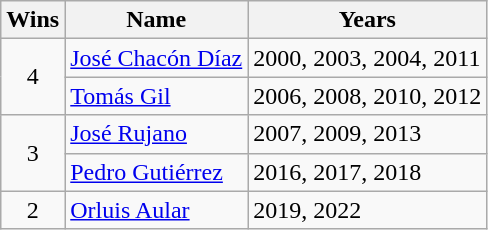<table class="wikitable">
<tr>
<th>Wins</th>
<th>Name</th>
<th>Years</th>
</tr>
<tr>
<td align=center rowspan=2>4</td>
<td><a href='#'>José Chacón Díaz</a></td>
<td>2000, 2003, 2004, 2011</td>
</tr>
<tr>
<td><a href='#'>Tomás Gil</a></td>
<td>2006, 2008, 2010, 2012</td>
</tr>
<tr>
<td align=center rowspan=2>3</td>
<td><a href='#'>José Rujano</a></td>
<td>2007, 2009, 2013</td>
</tr>
<tr>
<td><a href='#'>Pedro Gutiérrez</a></td>
<td>2016, 2017, 2018</td>
</tr>
<tr>
<td align=center>2</td>
<td><a href='#'>Orluis Aular</a></td>
<td>2019, 2022</td>
</tr>
</table>
